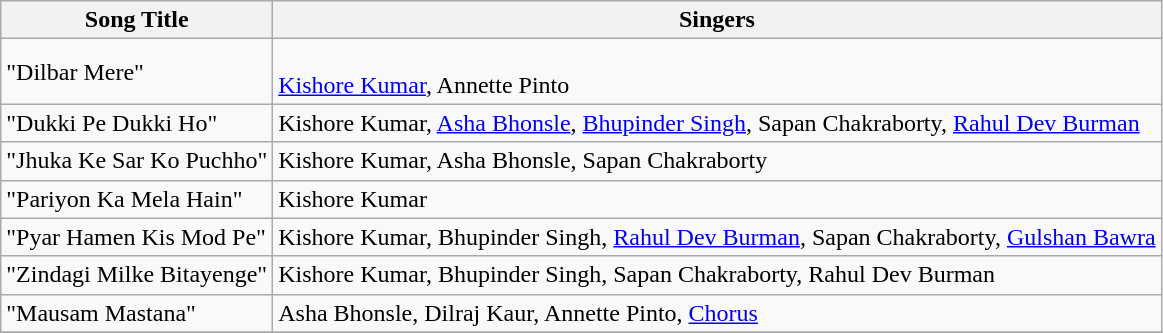<table class="wikitable">
<tr>
<th>Song Title</th>
<th>Singers</th>
</tr>
<tr>
<td>"Dilbar Mere"</td>
<td><br><a href='#'>Kishore Kumar</a>, Annette Pinto</td>
</tr>
<tr>
<td>"Dukki Pe Dukki Ho"</td>
<td>Kishore Kumar, <a href='#'>Asha Bhonsle</a>, <a href='#'>Bhupinder Singh</a>, Sapan Chakraborty, <a href='#'>Rahul Dev Burman</a></td>
</tr>
<tr>
<td>"Jhuka Ke Sar Ko Puchho"</td>
<td>Kishore Kumar, Asha Bhonsle, Sapan Chakraborty</td>
</tr>
<tr>
<td>"Pariyon Ka Mela Hain"</td>
<td>Kishore Kumar</td>
</tr>
<tr>
<td>"Pyar Hamen Kis Mod Pe"</td>
<td>Kishore Kumar, Bhupinder Singh, <a href='#'>Rahul Dev Burman</a>, Sapan Chakraborty, <a href='#'>Gulshan Bawra</a></td>
</tr>
<tr>
<td>"Zindagi Milke Bitayenge"</td>
<td>Kishore Kumar, Bhupinder Singh, Sapan Chakraborty, Rahul Dev Burman</td>
</tr>
<tr>
<td>"Mausam Mastana"</td>
<td>Asha Bhonsle, Dilraj Kaur, Annette Pinto, <a href='#'>Chorus</a></td>
</tr>
<tr>
</tr>
</table>
